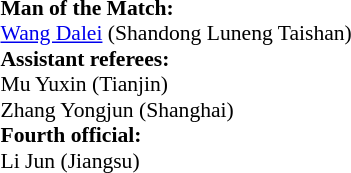<table style="width:100%; font-size:90%;">
<tr>
<td><br><strong>Man of the Match:</strong>
<br>  <a href='#'>Wang Dalei</a> (Shandong Luneng Taishan) <br><strong>Assistant referees:</strong>
<br>Mu Yuxin (Tianjin)
<br>Zhang Yongjun (Shanghai)
<br><strong>Fourth official:</strong>
<br>Li Jun (Jiangsu)</td>
</tr>
</table>
